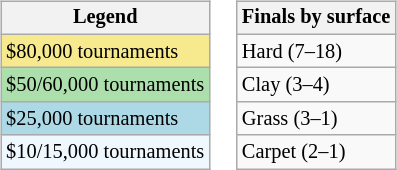<table>
<tr valign=top>
<td><br><table class=wikitable style="font-size:85%;">
<tr>
<th>Legend</th>
</tr>
<tr style="background:#f7e98e;">
<td>$80,000 tournaments</td>
</tr>
<tr style="background:#addfad;">
<td>$50/60,000 tournaments</td>
</tr>
<tr style="background:lightblue;">
<td>$25,000 tournaments</td>
</tr>
<tr style="background:#f0f8ff;">
<td>$10/15,000 tournaments</td>
</tr>
</table>
</td>
<td><br><table class=wikitable style="font-size:85%;">
<tr>
<th>Finals by surface</th>
</tr>
<tr>
<td>Hard (7–18)</td>
</tr>
<tr>
<td>Clay (3–4)</td>
</tr>
<tr>
<td>Grass (3–1)</td>
</tr>
<tr>
<td>Carpet (2–1)</td>
</tr>
</table>
</td>
</tr>
</table>
